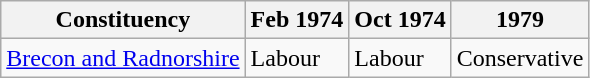<table class="wikitable">
<tr>
<th>Constituency</th>
<th>Feb 1974</th>
<th>Oct 1974</th>
<th>1979</th>
</tr>
<tr>
<td><a href='#'>Brecon and Radnorshire</a></td>
<td bgcolor=>Labour</td>
<td bgcolor=>Labour</td>
<td bgcolor=>Conservative</td>
</tr>
</table>
